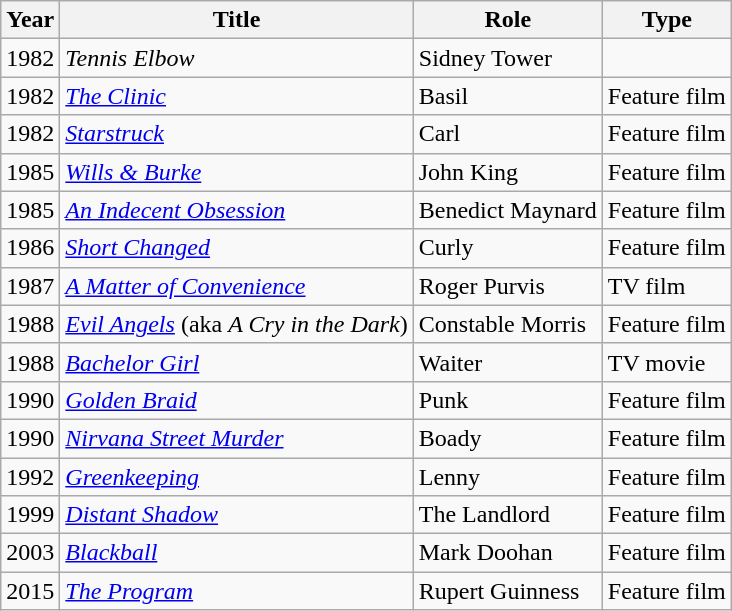<table class="wikitable">
<tr>
<th>Year</th>
<th>Title</th>
<th>Role</th>
<th>Type</th>
</tr>
<tr>
<td>1982</td>
<td><em>Tennis Elbow</em></td>
<td>Sidney Tower</td>
<td></td>
</tr>
<tr>
<td>1982</td>
<td><em><a href='#'>The Clinic</a></em></td>
<td>Basil</td>
<td>Feature film</td>
</tr>
<tr>
<td>1982</td>
<td><em><a href='#'>Starstruck</a></em></td>
<td>Carl</td>
<td>Feature film</td>
</tr>
<tr>
<td>1985</td>
<td><em><a href='#'>Wills & Burke</a> </em></td>
<td>John King</td>
<td>Feature film</td>
</tr>
<tr>
<td>1985</td>
<td><em><a href='#'>An Indecent Obsession</a></em></td>
<td>Benedict Maynard</td>
<td>Feature film</td>
</tr>
<tr>
<td>1986</td>
<td><em><a href='#'>Short Changed</a></em></td>
<td>Curly</td>
<td>Feature film</td>
</tr>
<tr>
<td>1987</td>
<td><em><a href='#'>A Matter of Convenience</a></em></td>
<td>Roger Purvis</td>
<td>TV film</td>
</tr>
<tr>
<td>1988</td>
<td><em><a href='#'>Evil Angels</a></em> (aka <em>A Cry in the Dark</em>)</td>
<td>Constable Morris</td>
<td>Feature film</td>
</tr>
<tr>
<td>1988</td>
<td><em><a href='#'>Bachelor Girl</a></em></td>
<td>Waiter</td>
<td>TV movie</td>
</tr>
<tr>
<td>1990</td>
<td><em><a href='#'>Golden Braid</a></em></td>
<td>Punk</td>
<td>Feature film</td>
</tr>
<tr>
<td>1990</td>
<td><em><a href='#'>Nirvana Street Murder</a></em></td>
<td>Boady</td>
<td>Feature film</td>
</tr>
<tr>
<td>1992</td>
<td><em><a href='#'>Greenkeeping</a></em></td>
<td>Lenny</td>
<td>Feature film</td>
</tr>
<tr>
<td>1999</td>
<td><em><a href='#'>Distant Shadow</a></em></td>
<td>The Landlord</td>
<td>Feature film</td>
</tr>
<tr>
<td>2003</td>
<td><em><a href='#'>Blackball</a></em></td>
<td>Mark Doohan</td>
<td>Feature film</td>
</tr>
<tr>
<td>2015</td>
<td><em><a href='#'>The Program</a></em></td>
<td>Rupert Guinness</td>
<td>Feature film</td>
</tr>
</table>
